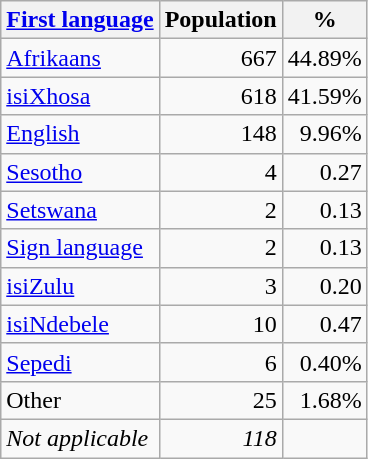<table class="wikitable" style="text-align:right">
<tr>
<th><a href='#'>First language</a></th>
<th>Population</th>
<th>%</th>
</tr>
<tr>
<td style="text-align:left"><a href='#'>Afrikaans</a></td>
<td>667</td>
<td>44.89%</td>
</tr>
<tr>
<td style="text-align:left"><a href='#'>isiXhosa</a></td>
<td>618</td>
<td>41.59%</td>
</tr>
<tr>
<td style="text-align:left"><a href='#'>English</a></td>
<td>148</td>
<td>9.96%</td>
</tr>
<tr>
<td style="text-align:left"><a href='#'>Sesotho</a></td>
<td>4</td>
<td>0.27</td>
</tr>
<tr>
<td style="text-align:left"><a href='#'>Setswana</a></td>
<td>2</td>
<td>0.13</td>
</tr>
<tr>
<td style="text-align:left"><a href='#'>Sign language</a></td>
<td>2</td>
<td>0.13</td>
</tr>
<tr>
<td style="text-align:left"><a href='#'>isiZulu</a></td>
<td>3</td>
<td>0.20</td>
</tr>
<tr>
<td style="text-align:left"><a href='#'>isiNdebele</a></td>
<td>10</td>
<td>0.47</td>
</tr>
<tr>
<td style="text-align:left"><a href='#'>Sepedi</a></td>
<td>6</td>
<td>0.40%</td>
</tr>
<tr>
<td style="text-align:left">Other</td>
<td>25</td>
<td>1.68%</td>
</tr>
<tr>
<td style="text-align:left"><em>Not applicable</em></td>
<td><em>118</em></td>
<td></td>
</tr>
</table>
